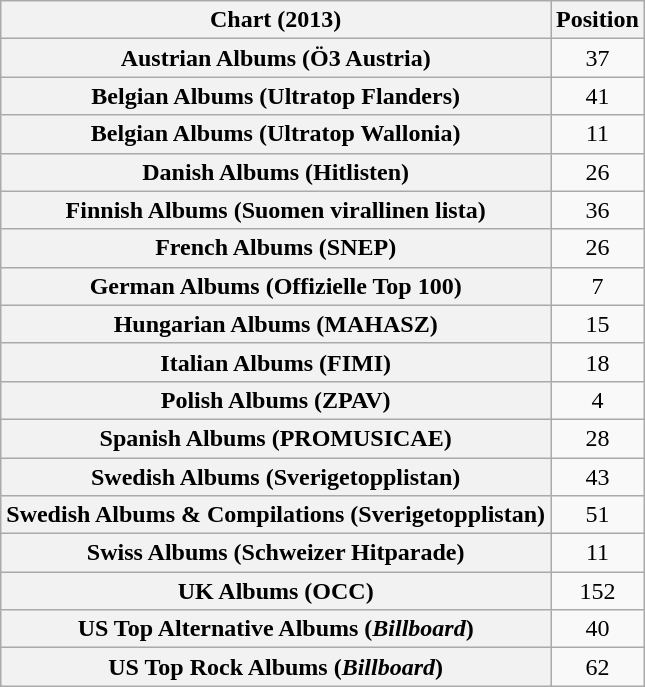<table class="wikitable sortable plainrowheaders" style="text-align:center">
<tr>
<th scope="col">Chart (2013)</th>
<th scope="col">Position</th>
</tr>
<tr>
<th scope="row">Austrian Albums (Ö3 Austria)</th>
<td>37</td>
</tr>
<tr>
<th scope="row">Belgian Albums (Ultratop Flanders)</th>
<td>41</td>
</tr>
<tr>
<th scope="row">Belgian Albums (Ultratop Wallonia)</th>
<td>11</td>
</tr>
<tr>
<th scope="row">Danish Albums (Hitlisten)</th>
<td>26</td>
</tr>
<tr>
<th scope="row">Finnish Albums (Suomen virallinen lista)</th>
<td>36</td>
</tr>
<tr>
<th scope="row">French Albums (SNEP)</th>
<td>26</td>
</tr>
<tr>
<th scope="row">German Albums (Offizielle Top 100)</th>
<td>7</td>
</tr>
<tr>
<th scope="row">Hungarian Albums (MAHASZ)</th>
<td>15</td>
</tr>
<tr>
<th scope="row">Italian Albums (FIMI)</th>
<td>18</td>
</tr>
<tr>
<th scope="row">Polish Albums (ZPAV)</th>
<td>4</td>
</tr>
<tr>
<th scope="row">Spanish Albums (PROMUSICAE)</th>
<td>28</td>
</tr>
<tr>
<th scope="row">Swedish Albums (Sverigetopplistan)</th>
<td>43</td>
</tr>
<tr>
<th scope="row">Swedish Albums & Compilations (Sverigetopplistan)</th>
<td>51</td>
</tr>
<tr>
<th scope="row">Swiss Albums (Schweizer Hitparade)</th>
<td>11</td>
</tr>
<tr>
<th scope="row">UK Albums (OCC)</th>
<td>152</td>
</tr>
<tr>
<th scope="row">US Top Alternative Albums (<em>Billboard</em>)</th>
<td>40</td>
</tr>
<tr>
<th scope="row">US Top Rock Albums (<em>Billboard</em>)</th>
<td>62</td>
</tr>
</table>
